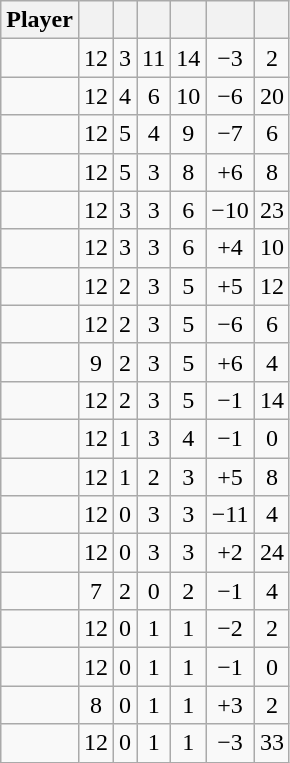<table class="wikitable sortable" style="text-align:center;">
<tr>
<th>Player</th>
<th></th>
<th></th>
<th></th>
<th></th>
<th data-sort-type="number"></th>
<th></th>
</tr>
<tr>
<td></td>
<td>12</td>
<td>3</td>
<td>11</td>
<td>14</td>
<td>−3</td>
<td>2</td>
</tr>
<tr>
<td></td>
<td>12</td>
<td>4</td>
<td>6</td>
<td>10</td>
<td>−6</td>
<td>20</td>
</tr>
<tr>
<td></td>
<td>12</td>
<td>5</td>
<td>4</td>
<td>9</td>
<td>−7</td>
<td>6</td>
</tr>
<tr>
<td></td>
<td>12</td>
<td>5</td>
<td>3</td>
<td>8</td>
<td>+6</td>
<td>8</td>
</tr>
<tr>
<td></td>
<td>12</td>
<td>3</td>
<td>3</td>
<td>6</td>
<td>−10</td>
<td>23</td>
</tr>
<tr>
<td></td>
<td>12</td>
<td>3</td>
<td>3</td>
<td>6</td>
<td>+4</td>
<td>10</td>
</tr>
<tr>
<td></td>
<td>12</td>
<td>2</td>
<td>3</td>
<td>5</td>
<td>+5</td>
<td>12</td>
</tr>
<tr>
<td></td>
<td>12</td>
<td>2</td>
<td>3</td>
<td>5</td>
<td>−6</td>
<td>6</td>
</tr>
<tr>
<td></td>
<td>9</td>
<td>2</td>
<td>3</td>
<td>5</td>
<td>+6</td>
<td>4</td>
</tr>
<tr>
<td></td>
<td>12</td>
<td>2</td>
<td>3</td>
<td>5</td>
<td>−1</td>
<td>14</td>
</tr>
<tr>
<td></td>
<td>12</td>
<td>1</td>
<td>3</td>
<td>4</td>
<td>−1</td>
<td>0</td>
</tr>
<tr>
<td></td>
<td>12</td>
<td>1</td>
<td>2</td>
<td>3</td>
<td>+5</td>
<td>8</td>
</tr>
<tr>
<td></td>
<td>12</td>
<td>0</td>
<td>3</td>
<td>3</td>
<td>−11</td>
<td>4</td>
</tr>
<tr>
<td></td>
<td>12</td>
<td>0</td>
<td>3</td>
<td>3</td>
<td>+2</td>
<td>24</td>
</tr>
<tr>
<td></td>
<td>7</td>
<td>2</td>
<td>0</td>
<td>2</td>
<td>−1</td>
<td>4</td>
</tr>
<tr>
<td></td>
<td>12</td>
<td>0</td>
<td>1</td>
<td>1</td>
<td>−2</td>
<td>2</td>
</tr>
<tr>
<td></td>
<td>12</td>
<td>0</td>
<td>1</td>
<td>1</td>
<td>−1</td>
<td>0</td>
</tr>
<tr>
<td></td>
<td>8</td>
<td>0</td>
<td>1</td>
<td>1</td>
<td>+3</td>
<td>2</td>
</tr>
<tr>
<td></td>
<td>12</td>
<td>0</td>
<td>1</td>
<td>1</td>
<td>−3</td>
<td>33</td>
</tr>
</table>
